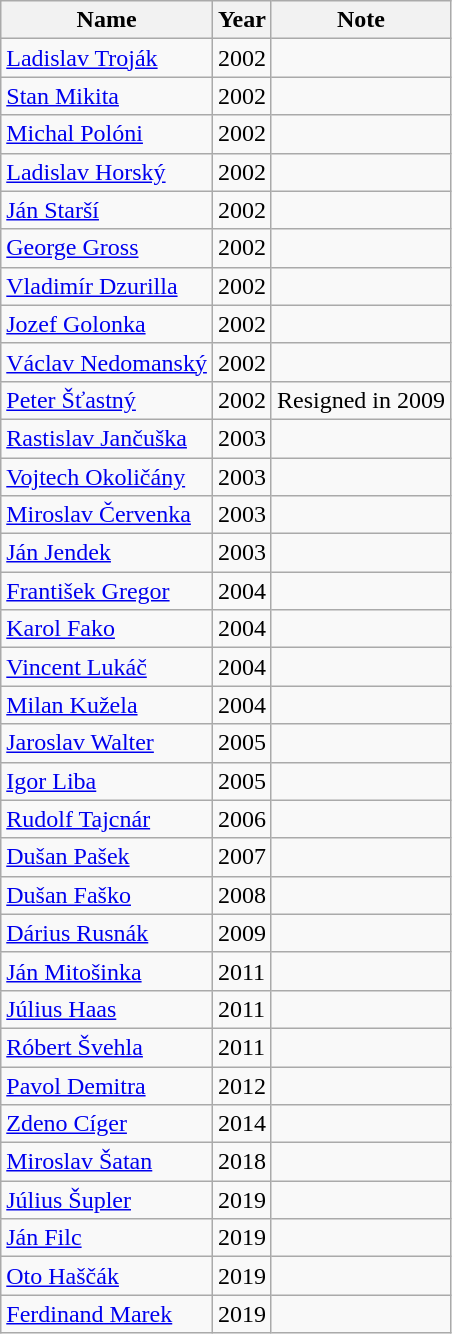<table class="wikitable sortable">
<tr>
<th>Name</th>
<th>Year</th>
<th>Note</th>
</tr>
<tr>
<td><a href='#'>Ladislav Troják</a></td>
<td>2002</td>
<td></td>
</tr>
<tr>
<td><a href='#'>Stan Mikita</a></td>
<td>2002</td>
<td></td>
</tr>
<tr>
<td><a href='#'>Michal Polóni</a></td>
<td>2002</td>
<td></td>
</tr>
<tr>
<td><a href='#'>Ladislav Horský</a></td>
<td>2002</td>
<td></td>
</tr>
<tr>
<td><a href='#'>Ján Starší</a></td>
<td>2002</td>
<td></td>
</tr>
<tr>
<td><a href='#'>George Gross</a></td>
<td>2002</td>
<td></td>
</tr>
<tr>
<td><a href='#'>Vladimír Dzurilla</a></td>
<td>2002</td>
<td></td>
</tr>
<tr>
<td><a href='#'>Jozef Golonka</a></td>
<td>2002</td>
<td></td>
</tr>
<tr>
<td><a href='#'>Václav Nedomanský</a></td>
<td>2002</td>
<td></td>
</tr>
<tr>
<td><a href='#'>Peter Šťastný</a></td>
<td>2002</td>
<td>Resigned in 2009</td>
</tr>
<tr>
<td><a href='#'>Rastislav Jančuška</a></td>
<td>2003</td>
<td></td>
</tr>
<tr>
<td><a href='#'>Vojtech Okoličány</a></td>
<td>2003</td>
<td></td>
</tr>
<tr>
<td><a href='#'>Miroslav Červenka</a></td>
<td>2003</td>
<td></td>
</tr>
<tr>
<td><a href='#'>Ján Jendek</a></td>
<td>2003</td>
<td></td>
</tr>
<tr>
<td><a href='#'>František Gregor</a></td>
<td>2004</td>
<td></td>
</tr>
<tr>
<td><a href='#'>Karol Fako</a></td>
<td>2004</td>
<td></td>
</tr>
<tr>
<td><a href='#'>Vincent Lukáč</a></td>
<td>2004</td>
<td></td>
</tr>
<tr>
<td><a href='#'>Milan Kužela</a></td>
<td>2004</td>
<td></td>
</tr>
<tr>
<td><a href='#'>Jaroslav Walter</a></td>
<td>2005</td>
<td></td>
</tr>
<tr>
<td><a href='#'>Igor Liba</a></td>
<td>2005</td>
<td></td>
</tr>
<tr>
<td><a href='#'>Rudolf Tajcnár</a></td>
<td>2006</td>
<td></td>
</tr>
<tr>
<td><a href='#'>Dušan Pašek</a></td>
<td>2007</td>
<td></td>
</tr>
<tr>
<td><a href='#'>Dušan Faško</a></td>
<td>2008</td>
<td></td>
</tr>
<tr>
<td><a href='#'>Dárius Rusnák</a></td>
<td>2009</td>
<td></td>
</tr>
<tr>
<td><a href='#'>Ján Mitošinka</a></td>
<td>2011</td>
<td></td>
</tr>
<tr>
<td><a href='#'>Július Haas</a></td>
<td>2011</td>
<td></td>
</tr>
<tr>
<td><a href='#'>Róbert Švehla</a></td>
<td>2011</td>
<td></td>
</tr>
<tr>
<td><a href='#'>Pavol Demitra</a></td>
<td>2012</td>
<td></td>
</tr>
<tr>
<td><a href='#'>Zdeno Cíger</a></td>
<td>2014</td>
<td></td>
</tr>
<tr>
<td><a href='#'>Miroslav Šatan</a></td>
<td>2018</td>
<td></td>
</tr>
<tr>
<td><a href='#'>Július Šupler</a></td>
<td>2019</td>
<td></td>
</tr>
<tr>
<td><a href='#'>Ján Filc</a></td>
<td>2019</td>
<td></td>
</tr>
<tr>
<td><a href='#'>Oto Haščák</a></td>
<td>2019</td>
<td></td>
</tr>
<tr>
<td><a href='#'>Ferdinand Marek</a></td>
<td>2019</td>
<td></td>
</tr>
</table>
